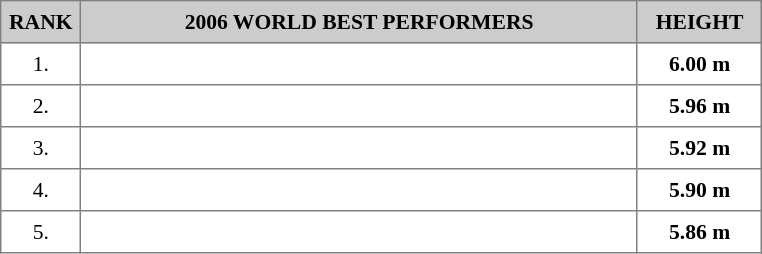<table border="1" cellspacing="2" cellpadding="5" style="border-collapse: collapse; font-size: 90%;">
<tr style="background:#ccc;">
<th>RANK</th>
<th style="text-align:center; width:25em;">2006 WORLD BEST PERFORMERS</th>
<th style="text-align:center; width:5em;">HEIGHT</th>
</tr>
<tr>
<td style="text-align:center;">1.</td>
<td></td>
<td style="text-align:center;"><strong>6.00 m</strong></td>
</tr>
<tr>
<td style="text-align:center;">2.</td>
<td></td>
<td style="text-align:center;"><strong>5.96 m</strong></td>
</tr>
<tr>
<td style="text-align:center;">3.</td>
<td></td>
<td style="text-align:center;"><strong>5.92 m</strong></td>
</tr>
<tr>
<td style="text-align:center;">4.</td>
<td></td>
<td style="text-align:center;"><strong>5.90 m</strong></td>
</tr>
<tr>
<td style="text-align:center;">5.</td>
<td></td>
<td style="text-align:center;"><strong>5.86 m</strong></td>
</tr>
</table>
